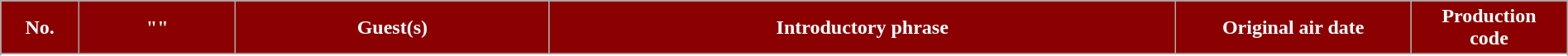<table class="wikitable plainrowheaders" style="width:100%; margin:auto;">
<tr>
<th style="background-color: #8B0000; color:#ffffff" width=5%><abbr>No.</abbr></th>
<th style="background-color: #8B0000; color:#ffffff" width=10%>"<a href='#'></a>"</th>
<th style="background-color: #8B0000; color:#ffffff" width=20%>Guest(s)</th>
<th style="background-color: #8B0000; color:#ffffff" width=40%>Introductory phrase</th>
<th style="background-color: #8B0000; color:#ffffff" width=15%>Original air date</th>
<th style="background-color: #8B0000; color:#ffffff" width=10%>Production <br> code</th>
</tr>
<tr>
</tr>
<tr>
</tr>
<tr>
</tr>
<tr>
</tr>
<tr>
</tr>
<tr>
</tr>
<tr>
</tr>
<tr>
</tr>
<tr>
</tr>
<tr>
</tr>
<tr>
</tr>
<tr>
</tr>
<tr>
</tr>
<tr>
</tr>
<tr>
</tr>
<tr>
</tr>
<tr>
</tr>
</table>
